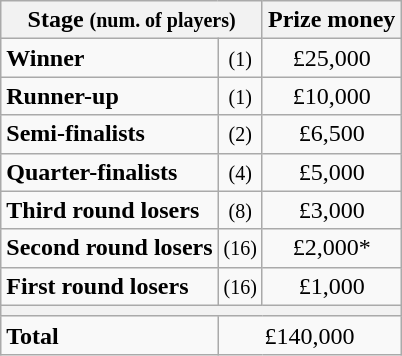<table class="wikitable">
<tr>
<th colspan=2>Stage <small>(num. of players)</small></th>
<th>Prize money</th>
</tr>
<tr>
<td><strong>Winner</strong></td>
<td align=center><small>(1)</small></td>
<td align=center>£25,000</td>
</tr>
<tr>
<td><strong>Runner-up</strong></td>
<td align=center><small>(1)</small></td>
<td align=center>£10,000</td>
</tr>
<tr>
<td><strong>Semi-finalists</strong></td>
<td align=center><small>(2)</small></td>
<td align=center>£6,500</td>
</tr>
<tr>
<td><strong>Quarter-finalists</strong></td>
<td align=center><small>(4)</small></td>
<td align=center>£5,000</td>
</tr>
<tr>
<td><strong>Third round losers</strong></td>
<td align=center><small>(8)</small></td>
<td align=center>£3,000</td>
</tr>
<tr>
<td><strong>Second round losers</strong></td>
<td align=center><small>(16)</small></td>
<td align=center>£2,000*</td>
</tr>
<tr>
<td><strong>First round losers</strong></td>
<td align=center><small>(16)</small></td>
<td align=center>£1,000</td>
</tr>
<tr>
<th colspan=3></th>
</tr>
<tr>
<td><strong>Total</strong></td>
<td align=center colspan=2>£140,000</td>
</tr>
</table>
